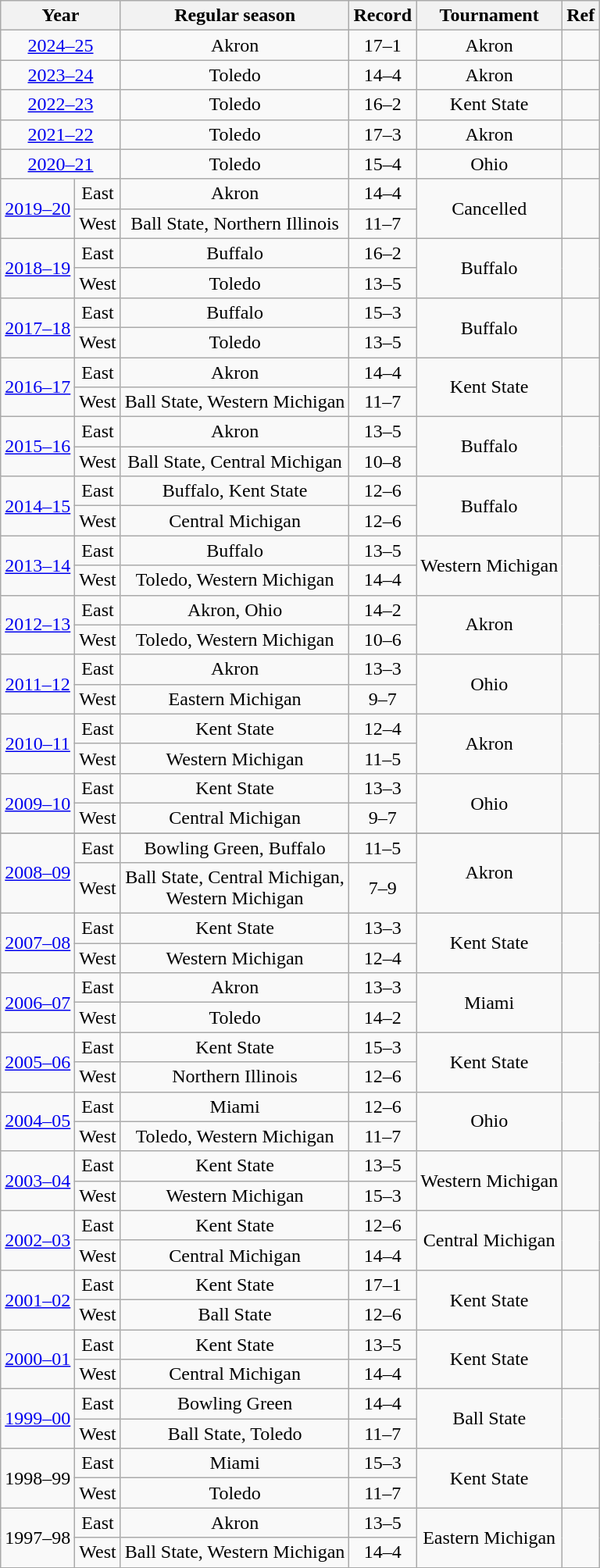<table class="wikitable" style="text-align:center" cellpadding=2 cellspacing=2>
<tr>
<th colspan=2>Year</th>
<th>Regular season</th>
<th>Record</th>
<th>Tournament</th>
<th>Ref</th>
</tr>
<tr>
<td colspan=2><a href='#'>2024–25</a></td>
<td>Akron</td>
<td>17–1</td>
<td>Akron</td>
<td></td>
</tr>
<tr>
<td colspan=2><a href='#'>2023–24</a></td>
<td>Toledo</td>
<td>14–4</td>
<td>Akron</td>
<td></td>
</tr>
<tr>
<td colspan=2><a href='#'>2022–23</a></td>
<td>Toledo</td>
<td>16–2</td>
<td>Kent State</td>
<td></td>
</tr>
<tr>
<td colspan=2><a href='#'>2021–22</a></td>
<td>Toledo</td>
<td>17–3</td>
<td>Akron</td>
<td></td>
</tr>
<tr>
<td colspan=2><a href='#'>2020–21</a></td>
<td>Toledo</td>
<td>15–4</td>
<td>Ohio</td>
<td></td>
</tr>
<tr>
<td rowspan=2><a href='#'>2019–20</a></td>
<td>East</td>
<td>Akron</td>
<td>14–4</td>
<td rowspan=2>Cancelled</td>
<td rowspan=2></td>
</tr>
<tr>
<td>West</td>
<td>Ball State, Northern Illinois</td>
<td>11–7</td>
</tr>
<tr>
<td rowspan=2><a href='#'>2018–19</a></td>
<td>East</td>
<td>Buffalo</td>
<td>16–2</td>
<td rowspan=2>Buffalo</td>
<td rowspan=2></td>
</tr>
<tr>
<td>West</td>
<td>Toledo</td>
<td>13–5</td>
</tr>
<tr>
<td rowspan=2><a href='#'>2017–18</a></td>
<td>East</td>
<td>Buffalo</td>
<td>15–3</td>
<td rowspan=2>Buffalo</td>
<td rowspan=2></td>
</tr>
<tr>
<td>West</td>
<td>Toledo</td>
<td>13–5</td>
</tr>
<tr>
<td rowspan=2><a href='#'>2016–17</a></td>
<td>East</td>
<td>Akron</td>
<td>14–4</td>
<td rowspan=2>Kent State</td>
<td rowspan=2></td>
</tr>
<tr>
<td>West</td>
<td>Ball State, Western Michigan</td>
<td>11–7</td>
</tr>
<tr>
<td rowspan=2><a href='#'>2015–16</a></td>
<td>East</td>
<td>Akron</td>
<td>13–5</td>
<td rowspan=2>Buffalo</td>
<td rowspan=2></td>
</tr>
<tr>
<td>West</td>
<td>Ball State, Central Michigan</td>
<td>10–8</td>
</tr>
<tr>
<td rowspan=2><a href='#'>2014–15</a></td>
<td>East</td>
<td>Buffalo, Kent State</td>
<td>12–6</td>
<td rowspan=2>Buffalo</td>
<td rowspan=2></td>
</tr>
<tr>
<td>West</td>
<td>Central Michigan</td>
<td>12–6</td>
</tr>
<tr>
<td rowspan=2><a href='#'>2013–14</a></td>
<td>East</td>
<td>Buffalo</td>
<td>13–5</td>
<td rowspan=2>Western Michigan</td>
<td rowspan=2></td>
</tr>
<tr>
<td>West</td>
<td>Toledo, Western Michigan</td>
<td>14–4</td>
</tr>
<tr>
<td rowspan=2><a href='#'>2012–13</a></td>
<td>East</td>
<td>Akron, Ohio</td>
<td>14–2</td>
<td rowspan=2>Akron</td>
<td rowspan=2></td>
</tr>
<tr>
<td>West</td>
<td>Toledo, Western Michigan</td>
<td>10–6</td>
</tr>
<tr>
<td rowspan=2><a href='#'>2011–12</a></td>
<td>East</td>
<td>Akron</td>
<td>13–3</td>
<td rowspan=2>Ohio</td>
<td rowspan=2></td>
</tr>
<tr>
<td>West</td>
<td>Eastern Michigan</td>
<td>9–7</td>
</tr>
<tr>
<td rowspan=2><a href='#'>2010–11</a></td>
<td>East</td>
<td>Kent State</td>
<td>12–4</td>
<td rowspan=2>Akron</td>
<td rowspan=2></td>
</tr>
<tr>
<td>West</td>
<td>Western Michigan</td>
<td>11–5</td>
</tr>
<tr>
<td rowspan=2><a href='#'>2009–10</a></td>
<td>East</td>
<td>Kent State</td>
<td>13–3</td>
<td rowspan=2>Ohio</td>
<td rowspan=2></td>
</tr>
<tr>
<td>West</td>
<td>Central Michigan</td>
<td>9–7</td>
</tr>
<tr>
</tr>
<tr>
<td rowspan=2><a href='#'>2008–09</a></td>
<td>East</td>
<td>Bowling Green, Buffalo</td>
<td>11–5</td>
<td rowspan=2>Akron</td>
<td rowspan=2></td>
</tr>
<tr>
<td>West</td>
<td>Ball State, Central Michigan,<br> Western Michigan</td>
<td>7–9</td>
</tr>
<tr>
<td rowspan=2><a href='#'>2007–08</a></td>
<td>East</td>
<td>Kent State</td>
<td>13–3</td>
<td rowspan=2>Kent State</td>
<td rowspan=2></td>
</tr>
<tr>
<td>West</td>
<td>Western Michigan</td>
<td>12–4</td>
</tr>
<tr>
<td rowspan=2><a href='#'>2006–07</a></td>
<td>East</td>
<td>Akron</td>
<td>13–3</td>
<td rowspan=2>Miami</td>
<td rowspan=2></td>
</tr>
<tr>
<td>West</td>
<td>Toledo</td>
<td>14–2</td>
</tr>
<tr>
<td rowspan=2><a href='#'>2005–06</a></td>
<td>East</td>
<td>Kent State</td>
<td>15–3</td>
<td rowspan=2>Kent State</td>
<td rowspan=2></td>
</tr>
<tr>
<td>West</td>
<td>Northern Illinois</td>
<td>12–6</td>
</tr>
<tr>
<td rowspan=2><a href='#'>2004–05</a></td>
<td>East</td>
<td>Miami</td>
<td>12–6</td>
<td rowspan=2>Ohio</td>
<td rowspan=2></td>
</tr>
<tr>
<td>West</td>
<td>Toledo, Western Michigan</td>
<td>11–7</td>
</tr>
<tr>
<td rowspan=2><a href='#'>2003–04</a></td>
<td>East</td>
<td>Kent State</td>
<td>13–5</td>
<td rowspan=2>Western Michigan</td>
<td rowspan=2></td>
</tr>
<tr>
<td>West</td>
<td>Western Michigan</td>
<td>15–3</td>
</tr>
<tr>
<td rowspan=2><a href='#'>2002–03</a></td>
<td>East</td>
<td>Kent State</td>
<td>12–6</td>
<td rowspan=2>Central Michigan</td>
<td rowspan=2></td>
</tr>
<tr>
<td>West</td>
<td>Central Michigan</td>
<td>14–4</td>
</tr>
<tr>
<td rowspan=2><a href='#'>2001–02</a></td>
<td>East</td>
<td>Kent State</td>
<td>17–1</td>
<td rowspan=2>Kent State</td>
<td rowspan=2></td>
</tr>
<tr>
<td>West</td>
<td>Ball State</td>
<td>12–6</td>
</tr>
<tr>
<td rowspan=2><a href='#'>2000–01</a></td>
<td>East</td>
<td>Kent State</td>
<td>13–5</td>
<td rowspan=2>Kent State</td>
<td rowspan=2></td>
</tr>
<tr>
<td>West</td>
<td>Central Michigan</td>
<td>14–4</td>
</tr>
<tr>
<td rowspan=2><a href='#'>1999–00</a></td>
<td>East</td>
<td>Bowling Green</td>
<td>14–4</td>
<td rowspan=2>Ball State</td>
<td rowspan=2></td>
</tr>
<tr>
<td>West</td>
<td>Ball State, Toledo</td>
<td>11–7</td>
</tr>
<tr>
<td rowspan=2>1998–99</td>
<td>East</td>
<td>Miami</td>
<td>15–3</td>
<td rowspan=2>Kent State</td>
<td rowspan=2></td>
</tr>
<tr>
<td>West</td>
<td>Toledo</td>
<td>11–7</td>
</tr>
<tr>
<td rowspan=2>1997–98</td>
<td>East</td>
<td>Akron</td>
<td>13–5</td>
<td rowspan=2>Eastern Michigan</td>
<td rowspan=2></td>
</tr>
<tr>
<td>West</td>
<td>Ball State, Western Michigan</td>
<td>14–4</td>
</tr>
<tr>
</tr>
</table>
